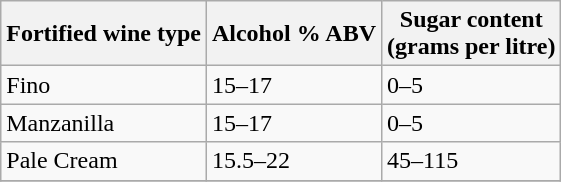<table class="wikitable">
<tr>
<th>Fortified wine type</th>
<th>Alcohol % ABV</th>
<th>Sugar content<br>(grams per litre)</th>
</tr>
<tr>
<td>Fino</td>
<td>15–17</td>
<td>0–5</td>
</tr>
<tr>
<td>Manzanilla</td>
<td>15–17</td>
<td>0–5</td>
</tr>
<tr>
<td>Pale Cream</td>
<td>15.5–22</td>
<td>45–115</td>
</tr>
<tr>
</tr>
</table>
